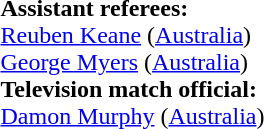<table width=100% style="font-size: 100%">
<tr>
<td><br>
<br><strong>Assistant referees:</strong>
<br><a href='#'>Reuben Keane</a> (<a href='#'>Australia</a>)
<br><a href='#'>George Myers</a> (<a href='#'>Australia</a>)
<br><strong>Television match official:</strong>
<br><a href='#'>Damon Murphy</a> (<a href='#'>Australia</a>)</td>
</tr>
</table>
